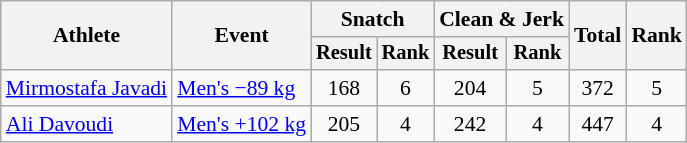<table class="wikitable" style="font-size:90%">
<tr>
<th rowspan="2">Athlete</th>
<th rowspan="2">Event</th>
<th colspan="2">Snatch</th>
<th colspan="2">Clean & Jerk</th>
<th rowspan="2">Total</th>
<th rowspan="2">Rank</th>
</tr>
<tr style="font-size:95%">
<th>Result</th>
<th>Rank</th>
<th>Result</th>
<th>Rank</th>
</tr>
<tr align=center>
<td align=left><a href='#'>Mirmostafa Javadi</a></td>
<td align=left><a href='#'>Men's −89 kg</a></td>
<td>168</td>
<td>6</td>
<td>204</td>
<td>5</td>
<td>372</td>
<td>5</td>
</tr>
<tr align=center>
<td align=left><a href='#'>Ali Davoudi</a></td>
<td align=left><a href='#'>Men's +102 kg</a></td>
<td>205</td>
<td>4</td>
<td>242</td>
<td>4</td>
<td>447</td>
<td>4</td>
</tr>
</table>
